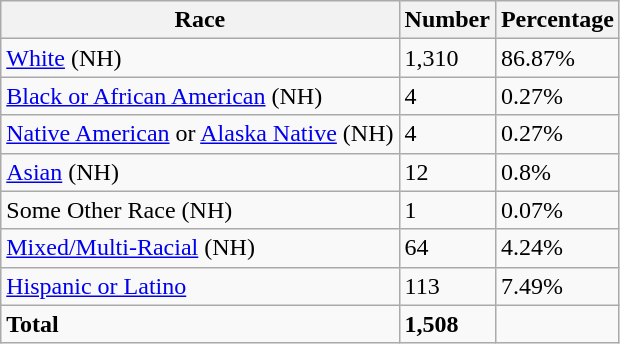<table class="wikitable">
<tr>
<th>Race</th>
<th>Number</th>
<th>Percentage</th>
</tr>
<tr>
<td><a href='#'>White</a> (NH)</td>
<td>1,310</td>
<td>86.87%</td>
</tr>
<tr>
<td><a href='#'>Black or African American</a> (NH)</td>
<td>4</td>
<td>0.27%</td>
</tr>
<tr>
<td><a href='#'>Native American</a> or <a href='#'>Alaska Native</a> (NH)</td>
<td>4</td>
<td>0.27%</td>
</tr>
<tr>
<td><a href='#'>Asian</a> (NH)</td>
<td>12</td>
<td>0.8%</td>
</tr>
<tr>
<td>Some Other Race (NH)</td>
<td>1</td>
<td>0.07%</td>
</tr>
<tr>
<td><a href='#'>Mixed/Multi-Racial</a> (NH)</td>
<td>64</td>
<td>4.24%</td>
</tr>
<tr>
<td><a href='#'>Hispanic or Latino</a></td>
<td>113</td>
<td>7.49%</td>
</tr>
<tr>
<td><strong>Total</strong></td>
<td><strong>1,508</strong></td>
<td></td>
</tr>
</table>
